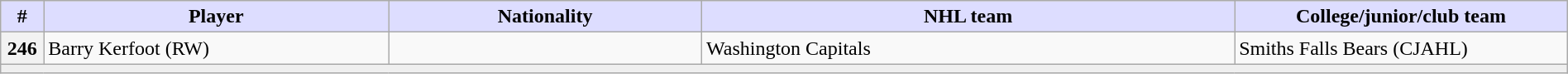<table class="wikitable" style="width: 100%">
<tr>
<th style="background:#ddf; width:2.75%;">#</th>
<th style="background:#ddf; width:22.0%;">Player</th>
<th style="background:#ddf; width:20.0%;">Nationality</th>
<th style="background:#ddf; width:34.0%;">NHL team</th>
<th style="background:#ddf; width:100.0%;">College/junior/club team</th>
</tr>
<tr>
<th>246</th>
<td>Barry Kerfoot (RW)</td>
<td></td>
<td>Washington Capitals</td>
<td>Smiths Falls Bears (CJAHL)</td>
</tr>
<tr>
<td style="text-align:center; background:#efefef" colspan="6"></td>
</tr>
</table>
